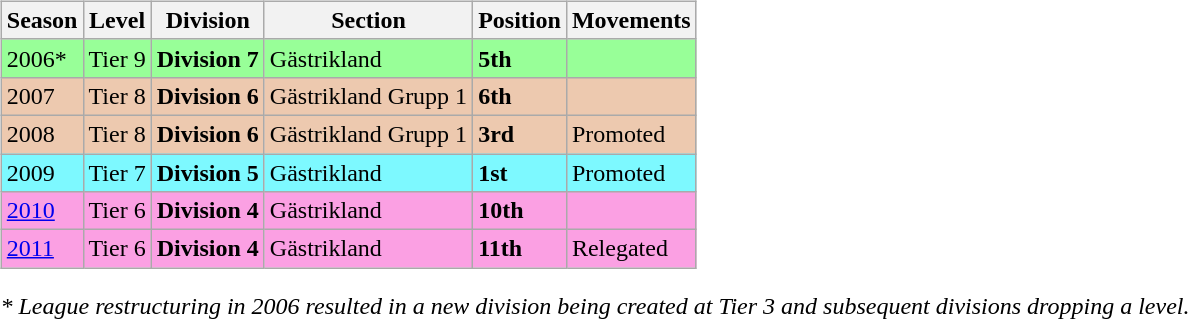<table>
<tr>
<td valign="top" width=0%><br><table class="wikitable">
<tr style="background:#f0f6fa;">
<th><strong>Season</strong></th>
<th><strong>Level</strong></th>
<th><strong>Division</strong></th>
<th><strong>Section</strong></th>
<th><strong>Position</strong></th>
<th><strong>Movements</strong></th>
</tr>
<tr>
<td style="background:#98FF98;">2006*</td>
<td style="background:#98FF98;">Tier 9</td>
<td style="background:#98FF98;"><strong>Division 7</strong></td>
<td style="background:#98FF98;">Gästrikland</td>
<td style="background:#98FF98;"><strong>5th</strong></td>
<td style="background:#98FF98;"></td>
</tr>
<tr>
<td style="background:#EDC9AF;">2007</td>
<td style="background:#EDC9AF;">Tier 8</td>
<td style="background:#EDC9AF;"><strong>Division 6</strong></td>
<td style="background:#EDC9AF;">Gästrikland Grupp 1</td>
<td style="background:#EDC9AF;"><strong>6th</strong></td>
<td style="background:#EDC9AF;"></td>
</tr>
<tr>
<td style="background:#EDC9AF;">2008</td>
<td style="background:#EDC9AF;">Tier 8</td>
<td style="background:#EDC9AF;"><strong>Division 6</strong></td>
<td style="background:#EDC9AF;">Gästrikland Grupp 1</td>
<td style="background:#EDC9AF;"><strong>3rd</strong></td>
<td style="background:#EDC9AF;">Promoted</td>
</tr>
<tr>
<td style="background:#7DF9FF;">2009</td>
<td style="background:#7DF9FF;">Tier 7</td>
<td style="background:#7DF9FF;"><strong>Division 5</strong></td>
<td style="background:#7DF9FF;">Gästrikland</td>
<td style="background:#7DF9FF;"><strong>1st</strong></td>
<td style="background:#7DF9FF;">Promoted</td>
</tr>
<tr>
<td style="background:#FBA0E3;"><a href='#'>2010</a></td>
<td style="background:#FBA0E3;">Tier 6</td>
<td style="background:#FBA0E3;"><strong>Division 4</strong></td>
<td style="background:#FBA0E3;">Gästrikland</td>
<td style="background:#FBA0E3;"><strong>10th</strong></td>
<td style="background:#FBA0E3;"></td>
</tr>
<tr>
<td style="background:#FBA0E3;"><a href='#'>2011</a></td>
<td style="background:#FBA0E3;">Tier 6</td>
<td style="background:#FBA0E3;"><strong>Division 4</strong></td>
<td style="background:#FBA0E3;">Gästrikland</td>
<td style="background:#FBA0E3;"><strong>11th</strong></td>
<td style="background:#FBA0E3;">Relegated</td>
</tr>
</table>
<em>* League restructuring in 2006 resulted in a new division being created at Tier 3 and subsequent divisions dropping a level.</em>


</td>
</tr>
</table>
